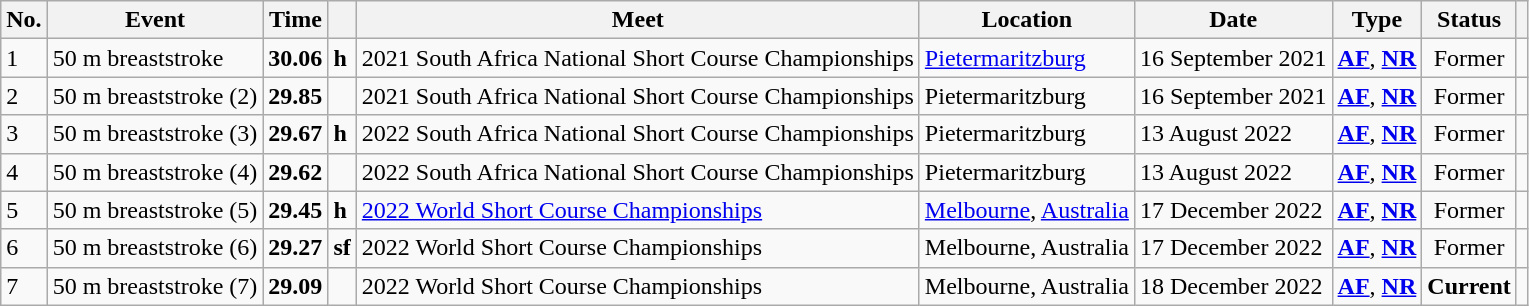<table class="wikitable sortable">
<tr>
<th>No.</th>
<th>Event</th>
<th>Time</th>
<th></th>
<th>Meet</th>
<th>Location</th>
<th>Date</th>
<th>Type</th>
<th>Status</th>
<th></th>
</tr>
<tr>
<td>1</td>
<td>50 m breaststroke</td>
<td style="text-align:center;"><strong>30.06</strong></td>
<td><strong>h</strong></td>
<td>2021 South Africa National Short Course Championships</td>
<td><a href='#'>Pietermaritzburg</a></td>
<td>16 September 2021</td>
<td style="text-align:center;"><strong><a href='#'>AF</a></strong>, <strong><a href='#'>NR</a></strong></td>
<td style="text-align:center;">Former</td>
<td style="text-align:center;"></td>
</tr>
<tr>
<td>2</td>
<td>50 m breaststroke (2)</td>
<td style="text-align:center;"><strong>29.85</strong></td>
<td></td>
<td>2021 South Africa National Short Course Championships</td>
<td>Pietermaritzburg</td>
<td>16 September 2021</td>
<td style="text-align:center;"><strong><a href='#'>AF</a></strong>, <strong><a href='#'>NR</a></strong></td>
<td style="text-align:center;">Former</td>
<td style="text-align:center;"></td>
</tr>
<tr>
<td>3</td>
<td>50 m breaststroke (3)</td>
<td style="text-align:center;"><strong>29.67</strong></td>
<td><strong>h</strong></td>
<td>2022 South Africa National Short Course Championships</td>
<td>Pietermaritzburg</td>
<td>13 August 2022</td>
<td style="text-align:center;"><strong><a href='#'>AF</a></strong>, <strong><a href='#'>NR</a></strong></td>
<td style="text-align:center;">Former</td>
<td style="text-align:center;"></td>
</tr>
<tr>
<td>4</td>
<td>50 m breaststroke (4)</td>
<td style="text-align:center;"><strong>29.62</strong></td>
<td></td>
<td>2022 South Africa National Short Course Championships</td>
<td>Pietermaritzburg</td>
<td>13 August 2022</td>
<td style="text-align:center;"><strong><a href='#'>AF</a></strong>, <strong><a href='#'>NR</a></strong></td>
<td style="text-align:center;">Former</td>
<td style="text-align:center;"></td>
</tr>
<tr>
<td>5</td>
<td>50 m breaststroke (5)</td>
<td style="text-align:center;"><strong>29.45</strong></td>
<td><strong>h</strong></td>
<td><a href='#'>2022 World Short Course Championships</a></td>
<td><a href='#'>Melbourne</a>, <a href='#'>Australia</a></td>
<td>17 December 2022</td>
<td style="text-align:center;"><strong><a href='#'>AF</a></strong>, <strong><a href='#'>NR</a></strong></td>
<td style="text-align:center;">Former</td>
<td style="text-align:center;"></td>
</tr>
<tr>
<td>6</td>
<td>50 m breaststroke (6)</td>
<td style="text-align:center;"><strong>29.27</strong></td>
<td><strong>sf</strong></td>
<td>2022 World Short Course Championships</td>
<td>Melbourne, Australia</td>
<td>17 December 2022</td>
<td style="text-align:center;"><strong><a href='#'>AF</a></strong>, <strong><a href='#'>NR</a></strong></td>
<td style="text-align:center;">Former</td>
<td style="text-align:center;"></td>
</tr>
<tr>
<td>7</td>
<td>50 m breaststroke (7)</td>
<td style="text-align:center;"><strong>29.09</strong></td>
<td></td>
<td>2022 World Short Course Championships</td>
<td>Melbourne, Australia</td>
<td>18 December 2022</td>
<td style="text-align:center;"><strong><a href='#'>AF</a></strong>, <strong><a href='#'>NR</a></strong></td>
<td style="text-align:center;"><strong>Current</strong></td>
<td style="text-align:center;"></td>
</tr>
</table>
